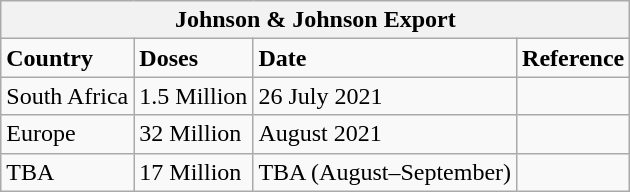<table class="wikitable">
<tr>
<th colspan="4">Johnson & Johnson Export</th>
</tr>
<tr>
<td><strong>Country</strong></td>
<td><strong>Doses</strong></td>
<td><strong>Date</strong></td>
<td><strong>Reference</strong></td>
</tr>
<tr>
<td>South Africa</td>
<td>1.5 Million</td>
<td>26 July 2021</td>
<td></td>
</tr>
<tr>
<td>Europe</td>
<td>32 Million</td>
<td>August 2021</td>
<td></td>
</tr>
<tr>
<td>TBA</td>
<td>17 Million</td>
<td>TBA (August–September)</td>
<td></td>
</tr>
</table>
